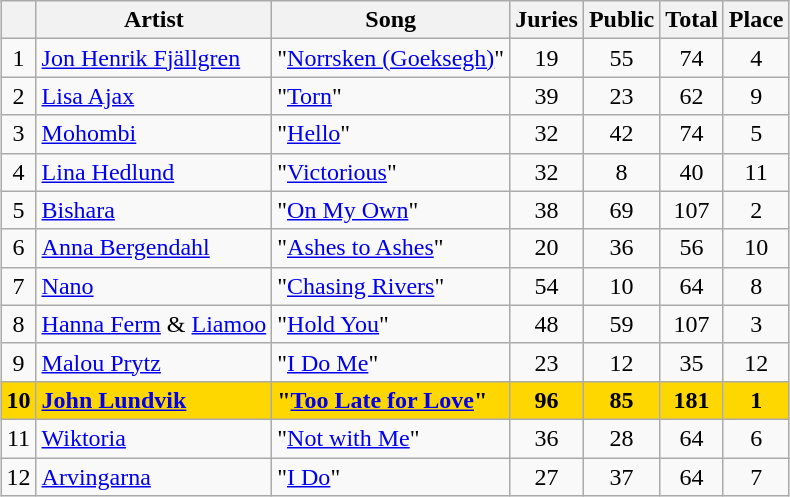<table class="sortable wikitable" style="margin: 1em auto 1em auto; text-align:center;">
<tr>
<th></th>
<th>Artist</th>
<th>Song</th>
<th>Juries</th>
<th>Public</th>
<th>Total</th>
<th>Place</th>
</tr>
<tr>
<td>1</td>
<td align="left"><a href='#'>Jon Henrik Fjällgren</a></td>
<td align="left">"<a href='#'>Norrsken (Goeksegh)</a>"</td>
<td>19</td>
<td>55</td>
<td>74</td>
<td>4</td>
</tr>
<tr>
<td>2</td>
<td align="left"><a href='#'>Lisa Ajax</a></td>
<td align="left">"<a href='#'>Torn</a>"</td>
<td>39</td>
<td>23</td>
<td>62</td>
<td>9</td>
</tr>
<tr>
<td>3</td>
<td align="left"><a href='#'>Mohombi</a></td>
<td align="left">"<a href='#'>Hello</a>"</td>
<td>32</td>
<td>42</td>
<td>74</td>
<td>5</td>
</tr>
<tr>
<td>4</td>
<td align="left"><a href='#'>Lina Hedlund</a></td>
<td align="left">"<a href='#'>Victorious</a>"</td>
<td>32</td>
<td>8</td>
<td>40</td>
<td>11</td>
</tr>
<tr>
<td>5</td>
<td align="left"><a href='#'>Bishara</a></td>
<td align="left">"<a href='#'>On My Own</a>"</td>
<td>38</td>
<td>69</td>
<td>107</td>
<td>2</td>
</tr>
<tr>
<td>6</td>
<td align="left"><a href='#'>Anna Bergendahl</a></td>
<td align="left">"<a href='#'>Ashes to Ashes</a>"</td>
<td>20</td>
<td>36</td>
<td>56</td>
<td>10</td>
</tr>
<tr>
<td>7</td>
<td align="left"><a href='#'>Nano</a></td>
<td align="left">"<a href='#'>Chasing Rivers</a>"</td>
<td>54</td>
<td>10</td>
<td>64</td>
<td>8</td>
</tr>
<tr>
<td>8</td>
<td align="left"><a href='#'>Hanna Ferm</a> & <a href='#'>Liamoo</a></td>
<td align="left">"<a href='#'>Hold You</a>"</td>
<td>48</td>
<td>59</td>
<td>107</td>
<td>3</td>
</tr>
<tr>
<td>9</td>
<td align="left"><a href='#'>Malou Prytz</a></td>
<td align="left">"<a href='#'>I Do Me</a>"</td>
<td>23</td>
<td>12</td>
<td>35</td>
<td>12</td>
</tr>
<tr style="font-weight:bold; background:gold;">
<td>10</td>
<td align="left"><a href='#'>John Lundvik</a></td>
<td align="left">"<a href='#'>Too Late for Love</a>"</td>
<td>96</td>
<td>85</td>
<td>181</td>
<td>1</td>
</tr>
<tr>
<td>11</td>
<td align="left"><a href='#'>Wiktoria</a></td>
<td align="left">"<a href='#'>Not with Me</a>"</td>
<td>36</td>
<td>28</td>
<td>64</td>
<td>6</td>
</tr>
<tr>
<td>12</td>
<td align="left"><a href='#'>Arvingarna</a></td>
<td align="left">"<a href='#'>I Do</a>"</td>
<td>27</td>
<td>37</td>
<td>64</td>
<td>7</td>
</tr>
</table>
